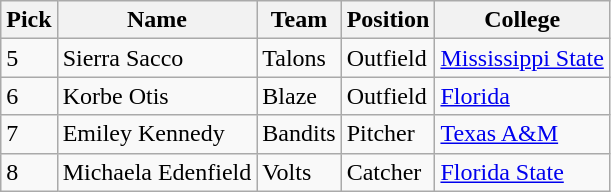<table class="wikitable plainrowheaders">
<tr>
<th scope="col">Pick</th>
<th scope="col">Name</th>
<th scope="col">Team</th>
<th scope="col">Position</th>
<th scope="col">College</th>
</tr>
<tr>
<td>5</td>
<td>Sierra Sacco</td>
<td>Talons</td>
<td>Outfield</td>
<td><a href='#'>Mississippi State</a></td>
</tr>
<tr>
<td>6</td>
<td>Korbe Otis</td>
<td>Blaze</td>
<td>Outfield</td>
<td><a href='#'>Florida</a></td>
</tr>
<tr>
<td>7</td>
<td>Emiley Kennedy</td>
<td>Bandits</td>
<td>Pitcher</td>
<td><a href='#'>Texas A&M</a></td>
</tr>
<tr>
<td>8</td>
<td>Michaela Edenfield</td>
<td>Volts</td>
<td>Catcher</td>
<td><a href='#'>Florida State</a></td>
</tr>
</table>
